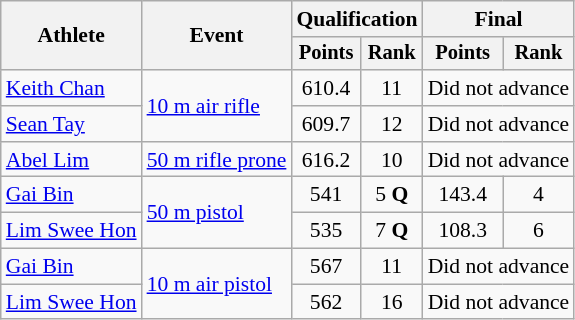<table class="wikitable" style="font-size:90%;">
<tr>
<th rowspan=2>Athlete</th>
<th rowspan=2>Event</th>
<th colspan=2>Qualification</th>
<th colspan=2>Final</th>
</tr>
<tr style="font-size:95%">
<th>Points</th>
<th>Rank</th>
<th>Points</th>
<th>Rank</th>
</tr>
<tr align=center>
<td align=left><a href='#'>Keith Chan</a></td>
<td align=left rowspan=2><a href='#'>10 m air rifle</a></td>
<td>610.4</td>
<td>11</td>
<td colspan=2>Did not advance</td>
</tr>
<tr align=center>
<td align=left><a href='#'>Sean Tay</a></td>
<td>609.7</td>
<td>12</td>
<td colspan=2>Did not advance</td>
</tr>
<tr align=center>
<td align=left><a href='#'>Abel Lim</a></td>
<td align=left><a href='#'>50 m rifle prone</a></td>
<td>616.2</td>
<td>10</td>
<td colspan=2>Did not advance</td>
</tr>
<tr align=center>
<td align=left><a href='#'>Gai Bin</a></td>
<td align=left rowspan=2><a href='#'>50 m pistol</a></td>
<td>541</td>
<td>5 <strong>Q</strong></td>
<td>143.4</td>
<td>4</td>
</tr>
<tr align=center>
<td align=left><a href='#'>Lim Swee Hon</a></td>
<td>535</td>
<td>7 <strong>Q</strong></td>
<td>108.3</td>
<td>6</td>
</tr>
<tr align=center>
<td align=left><a href='#'>Gai Bin</a></td>
<td align=left rowspan=2><a href='#'>10 m air pistol</a></td>
<td>567</td>
<td>11</td>
<td colspan=2>Did not advance</td>
</tr>
<tr align=center>
<td align=left><a href='#'>Lim Swee Hon</a></td>
<td>562</td>
<td>16</td>
<td colspan=2>Did not advance</td>
</tr>
</table>
